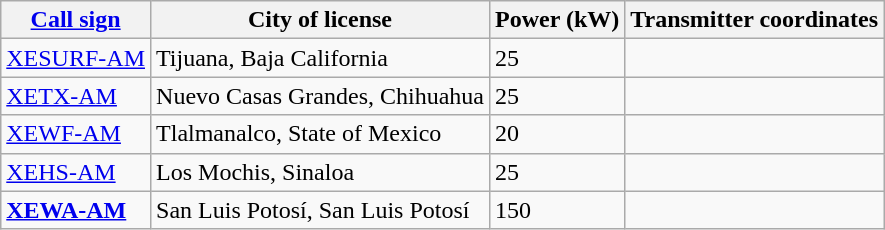<table class="wikitable sortable">
<tr>
<th><a href='#'>Call sign</a></th>
<th>City of license</th>
<th>Power (kW)</th>
<th>Transmitter coordinates</th>
</tr>
<tr>
<td><a href='#'>XESURF-AM</a></td>
<td>Tijuana, Baja California</td>
<td>25</td>
<td></td>
</tr>
<tr>
<td><a href='#'>XETX-AM</a></td>
<td>Nuevo Casas Grandes, Chihuahua</td>
<td>25</td>
<td></td>
</tr>
<tr>
<td><a href='#'>XEWF-AM</a></td>
<td>Tlalmanalco, State of Mexico</td>
<td>20</td>
<td></td>
</tr>
<tr>
<td><a href='#'>XEHS-AM</a></td>
<td>Los Mochis, Sinaloa</td>
<td>25</td>
<td></td>
</tr>
<tr>
<td><strong><a href='#'>XEWA-AM</a></strong></td>
<td>San Luis Potosí, San Luis Potosí</td>
<td>150</td>
<td></td>
</tr>
</table>
